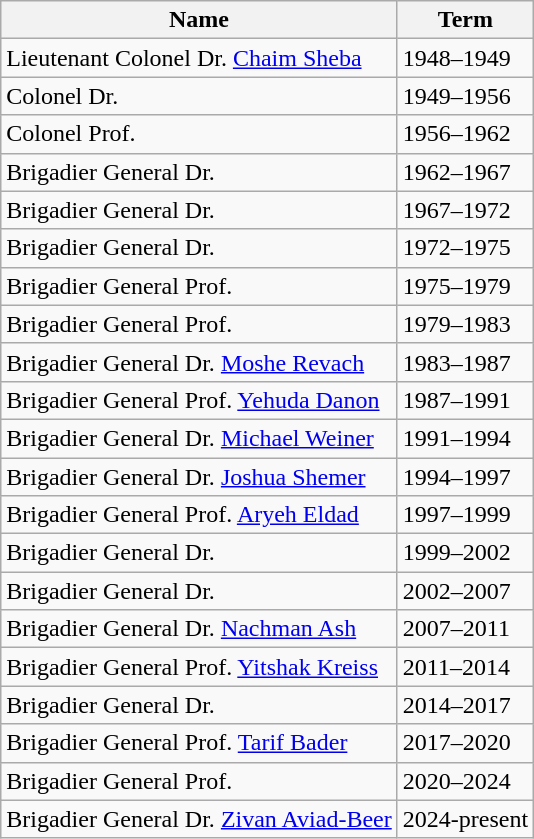<table class="wikitable">
<tr>
<th>Name</th>
<th>Term</th>
</tr>
<tr>
<td>Lieutenant Colonel Dr. <a href='#'>Chaim Sheba</a></td>
<td>1948–1949</td>
</tr>
<tr>
<td>Colonel Dr. </td>
<td>1949–1956</td>
</tr>
<tr>
<td>Colonel Prof. </td>
<td>1956–1962</td>
</tr>
<tr>
<td>Brigadier General Dr. </td>
<td>1962–1967</td>
</tr>
<tr>
<td>Brigadier General Dr. </td>
<td>1967–1972</td>
</tr>
<tr>
<td>Brigadier General Dr. </td>
<td>1972–1975</td>
</tr>
<tr>
<td>Brigadier General Prof. </td>
<td>1975–1979</td>
</tr>
<tr>
<td>Brigadier General Prof. </td>
<td>1979–1983</td>
</tr>
<tr>
<td>Brigadier General Dr. <a href='#'>Moshe Revach</a></td>
<td>1983–1987</td>
</tr>
<tr>
<td>Brigadier General Prof. <a href='#'>Yehuda Danon</a></td>
<td>1987–1991</td>
</tr>
<tr>
<td>Brigadier General Dr. <a href='#'>Michael Weiner</a></td>
<td>1991–1994</td>
</tr>
<tr>
<td>Brigadier General Dr. <a href='#'>Joshua Shemer</a></td>
<td>1994–1997</td>
</tr>
<tr>
<td>Brigadier General Prof. <a href='#'>Aryeh Eldad</a></td>
<td>1997–1999</td>
</tr>
<tr>
<td>Brigadier General Dr. </td>
<td>1999–2002</td>
</tr>
<tr>
<td>Brigadier General Dr. </td>
<td>2002–2007</td>
</tr>
<tr>
<td>Brigadier General Dr. <a href='#'>Nachman Ash</a></td>
<td>2007–2011</td>
</tr>
<tr>
<td>Brigadier General Prof. <a href='#'>Yitshak Kreiss</a></td>
<td>2011–2014</td>
</tr>
<tr>
<td>Brigadier General Dr. </td>
<td>2014–2017</td>
</tr>
<tr>
<td>Brigadier General Prof. <a href='#'>Tarif Bader</a></td>
<td>2017–2020</td>
</tr>
<tr>
<td>Brigadier General Prof. </td>
<td>2020–2024</td>
</tr>
<tr>
<td>Brigadier General Dr. <a href='#'>Zivan Aviad-Beer</a></td>
<td>2024-present</td>
</tr>
</table>
